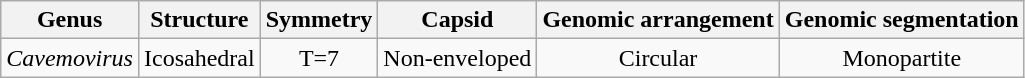<table class="wikitable sortable" style="text-align:center">
<tr>
<th>Genus</th>
<th>Structure</th>
<th>Symmetry</th>
<th>Capsid</th>
<th>Genomic arrangement</th>
<th>Genomic segmentation</th>
</tr>
<tr>
<td><em>Cavemovirus</em></td>
<td>Icosahedral</td>
<td>T=7</td>
<td>Non-enveloped</td>
<td>Circular</td>
<td>Monopartite</td>
</tr>
</table>
